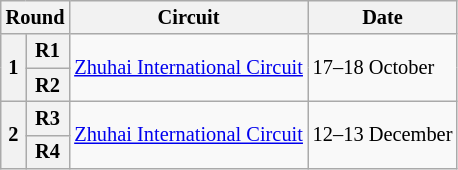<table class="wikitable" style="font-size: 85%">
<tr>
<th colspan=2>Round</th>
<th>Circuit</th>
<th>Date</th>
</tr>
<tr>
<th rowspan=2>1</th>
<th>R1</th>
<td rowspan=2> <a href='#'>Zhuhai International Circuit</a></td>
<td rowspan=2>17–18 October</td>
</tr>
<tr>
<th>R2</th>
</tr>
<tr>
<th rowspan=2>2</th>
<th>R3</th>
<td rowspan=2> <a href='#'>Zhuhai International Circuit</a></td>
<td rowspan=2>12–13 December</td>
</tr>
<tr>
<th>R4</th>
</tr>
</table>
